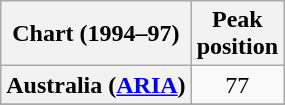<table class="wikitable sortable plainrowheaders" style="text-align:center">
<tr>
<th>Chart (1994–97)</th>
<th>Peak<br>position</th>
</tr>
<tr>
<th scope="row">Australia (<a href='#'>ARIA</a>)</th>
<td>77</td>
</tr>
<tr>
</tr>
</table>
